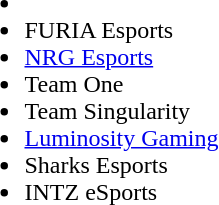<table cellspacing="30">
<tr>
<td><br><ul><li> </li><li>FURIA Esports </li><li><a href='#'>NRG Esports</a> </li><li>Team One </li><li>Team Singularity </li><li><a href='#'>Luminosity Gaming</a> </li><li>Sharks Esports </li><li>INTZ eSports </li></ul></td>
</tr>
<tr>
</tr>
</table>
